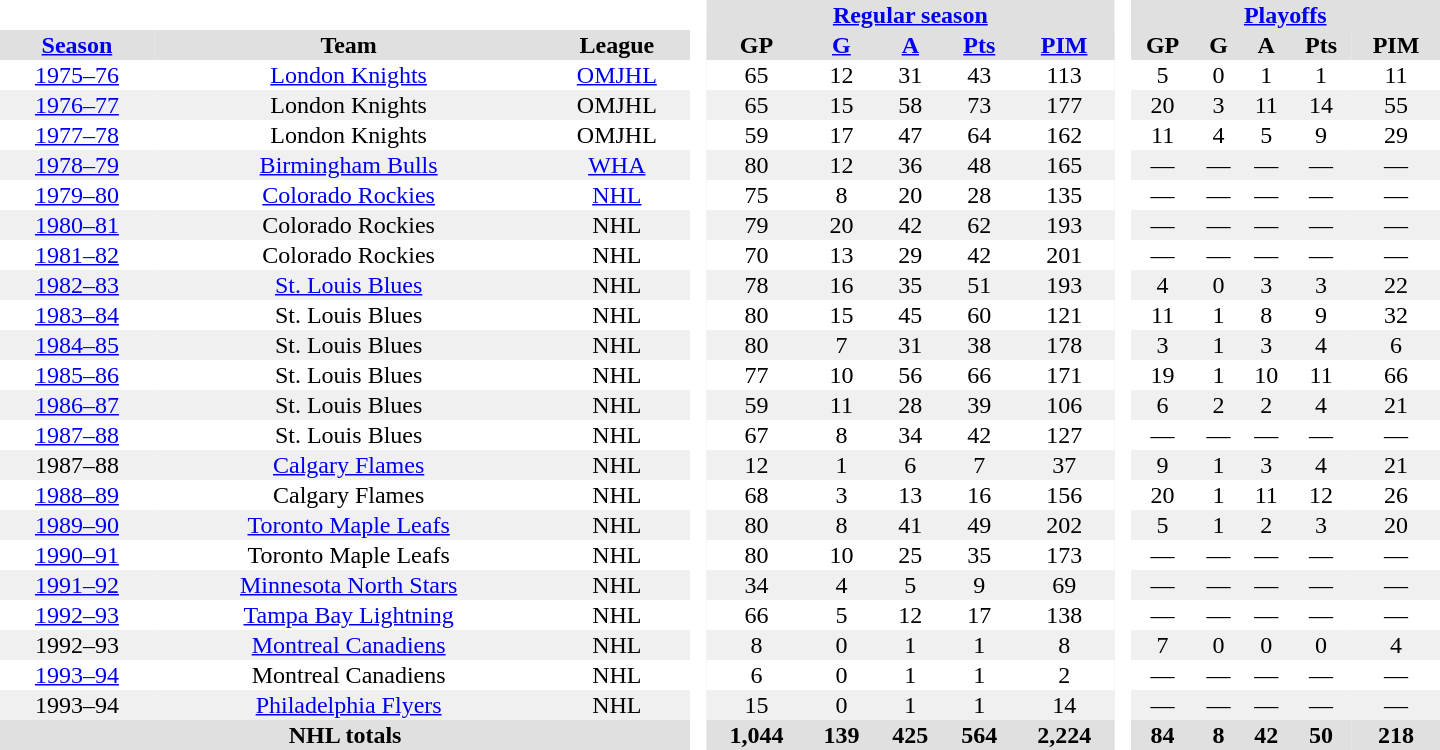<table border="0" cellpadding="1" cellspacing="0" style="text-align:center; width:60em;">
<tr style="background:#e0e0e0;">
<th colspan="3"  bgcolor="#ffffff"> </th>
<th rowspan="99" bgcolor="#ffffff"> </th>
<th colspan="5"><a href='#'>Regular season</a></th>
<th rowspan="99" bgcolor="#ffffff"> </th>
<th colspan="5"><a href='#'>Playoffs</a></th>
</tr>
<tr style="background:#e0e0e0;">
<th><a href='#'>Season</a></th>
<th>Team</th>
<th>League</th>
<th>GP</th>
<th><a href='#'>G</a></th>
<th><a href='#'>A</a></th>
<th><a href='#'>Pts</a></th>
<th><a href='#'>PIM</a></th>
<th>GP</th>
<th>G</th>
<th>A</th>
<th>Pts</th>
<th>PIM</th>
</tr>
<tr>
<td><a href='#'>1975–76</a></td>
<td><a href='#'>London Knights</a></td>
<td><a href='#'>OMJHL</a></td>
<td>65</td>
<td>12</td>
<td>31</td>
<td>43</td>
<td>113</td>
<td>5</td>
<td>0</td>
<td>1</td>
<td>1</td>
<td>11</td>
</tr>
<tr style="background:#f0f0f0;">
<td><a href='#'>1976–77</a></td>
<td>London Knights</td>
<td>OMJHL</td>
<td>65</td>
<td>15</td>
<td>58</td>
<td>73</td>
<td>177</td>
<td>20</td>
<td>3</td>
<td>11</td>
<td>14</td>
<td>55</td>
</tr>
<tr>
<td><a href='#'>1977–78</a></td>
<td>London Knights</td>
<td>OMJHL</td>
<td>59</td>
<td>17</td>
<td>47</td>
<td>64</td>
<td>162</td>
<td>11</td>
<td>4</td>
<td>5</td>
<td>9</td>
<td>29</td>
</tr>
<tr style="background:#f0f0f0;">
<td><a href='#'>1978–79</a></td>
<td><a href='#'>Birmingham Bulls</a></td>
<td><a href='#'>WHA</a></td>
<td>80</td>
<td>12</td>
<td>36</td>
<td>48</td>
<td>165</td>
<td>—</td>
<td>—</td>
<td>—</td>
<td>—</td>
<td>—</td>
</tr>
<tr>
<td><a href='#'>1979–80</a></td>
<td><a href='#'>Colorado Rockies</a></td>
<td><a href='#'>NHL</a></td>
<td>75</td>
<td>8</td>
<td>20</td>
<td>28</td>
<td>135</td>
<td>—</td>
<td>—</td>
<td>—</td>
<td>—</td>
<td>—</td>
</tr>
<tr style="background:#f0f0f0;">
<td><a href='#'>1980–81</a></td>
<td>Colorado Rockies</td>
<td>NHL</td>
<td>79</td>
<td>20</td>
<td>42</td>
<td>62</td>
<td>193</td>
<td>—</td>
<td>—</td>
<td>—</td>
<td>—</td>
<td>—</td>
</tr>
<tr>
<td><a href='#'>1981–82</a></td>
<td>Colorado Rockies</td>
<td>NHL</td>
<td>70</td>
<td>13</td>
<td>29</td>
<td>42</td>
<td>201</td>
<td>—</td>
<td>—</td>
<td>—</td>
<td>—</td>
<td>—</td>
</tr>
<tr style="background:#f0f0f0;">
<td><a href='#'>1982–83</a></td>
<td><a href='#'>St. Louis Blues</a></td>
<td>NHL</td>
<td>78</td>
<td>16</td>
<td>35</td>
<td>51</td>
<td>193</td>
<td>4</td>
<td>0</td>
<td>3</td>
<td>3</td>
<td>22</td>
</tr>
<tr>
<td><a href='#'>1983–84</a></td>
<td>St. Louis Blues</td>
<td>NHL</td>
<td>80</td>
<td>15</td>
<td>45</td>
<td>60</td>
<td>121</td>
<td>11</td>
<td>1</td>
<td>8</td>
<td>9</td>
<td>32</td>
</tr>
<tr style="background:#f0f0f0;">
<td><a href='#'>1984–85</a></td>
<td>St. Louis Blues</td>
<td>NHL</td>
<td>80</td>
<td>7</td>
<td>31</td>
<td>38</td>
<td>178</td>
<td>3</td>
<td>1</td>
<td>3</td>
<td>4</td>
<td>6</td>
</tr>
<tr>
<td><a href='#'>1985–86</a></td>
<td>St. Louis Blues</td>
<td>NHL</td>
<td>77</td>
<td>10</td>
<td>56</td>
<td>66</td>
<td>171</td>
<td>19</td>
<td>1</td>
<td>10</td>
<td>11</td>
<td>66</td>
</tr>
<tr style="background:#f0f0f0;">
<td><a href='#'>1986–87</a></td>
<td>St. Louis Blues</td>
<td>NHL</td>
<td>59</td>
<td>11</td>
<td>28</td>
<td>39</td>
<td>106</td>
<td>6</td>
<td>2</td>
<td>2</td>
<td>4</td>
<td>21</td>
</tr>
<tr>
<td><a href='#'>1987–88</a></td>
<td>St. Louis Blues</td>
<td>NHL</td>
<td>67</td>
<td>8</td>
<td>34</td>
<td>42</td>
<td>127</td>
<td>—</td>
<td>—</td>
<td>—</td>
<td>—</td>
<td>—</td>
</tr>
<tr style="background:#f0f0f0;">
<td>1987–88</td>
<td><a href='#'>Calgary Flames</a></td>
<td>NHL</td>
<td>12</td>
<td>1</td>
<td>6</td>
<td>7</td>
<td>37</td>
<td>9</td>
<td>1</td>
<td>3</td>
<td>4</td>
<td>21</td>
</tr>
<tr>
<td><a href='#'>1988–89</a></td>
<td>Calgary Flames</td>
<td>NHL</td>
<td>68</td>
<td>3</td>
<td>13</td>
<td>16</td>
<td>156</td>
<td>20</td>
<td>1</td>
<td>11</td>
<td>12</td>
<td>26</td>
</tr>
<tr style="background:#f0f0f0;">
<td><a href='#'>1989–90</a></td>
<td><a href='#'>Toronto Maple Leafs</a></td>
<td>NHL</td>
<td>80</td>
<td>8</td>
<td>41</td>
<td>49</td>
<td>202</td>
<td>5</td>
<td>1</td>
<td>2</td>
<td>3</td>
<td>20</td>
</tr>
<tr>
<td><a href='#'>1990–91</a></td>
<td>Toronto Maple Leafs</td>
<td>NHL</td>
<td>80</td>
<td>10</td>
<td>25</td>
<td>35</td>
<td>173</td>
<td>—</td>
<td>—</td>
<td>—</td>
<td>—</td>
<td>—</td>
</tr>
<tr style="background:#f0f0f0;">
<td><a href='#'>1991–92</a></td>
<td><a href='#'>Minnesota North Stars</a></td>
<td>NHL</td>
<td>34</td>
<td>4</td>
<td>5</td>
<td>9</td>
<td>69</td>
<td>—</td>
<td>—</td>
<td>—</td>
<td>—</td>
<td>—</td>
</tr>
<tr>
<td><a href='#'>1992–93</a></td>
<td><a href='#'>Tampa Bay Lightning</a></td>
<td>NHL</td>
<td>66</td>
<td>5</td>
<td>12</td>
<td>17</td>
<td>138</td>
<td>—</td>
<td>—</td>
<td>—</td>
<td>—</td>
<td>—</td>
</tr>
<tr style="background:#f0f0f0;">
<td>1992–93</td>
<td><a href='#'>Montreal Canadiens</a></td>
<td>NHL</td>
<td>8</td>
<td>0</td>
<td>1</td>
<td>1</td>
<td>8</td>
<td>7</td>
<td>0</td>
<td>0</td>
<td>0</td>
<td>4</td>
</tr>
<tr>
<td><a href='#'>1993–94</a></td>
<td>Montreal Canadiens</td>
<td>NHL</td>
<td>6</td>
<td>0</td>
<td>1</td>
<td>1</td>
<td>2</td>
<td>—</td>
<td>—</td>
<td>—</td>
<td>—</td>
<td>—</td>
</tr>
<tr style="background:#f0f0f0;">
<td>1993–94</td>
<td><a href='#'>Philadelphia Flyers</a></td>
<td>NHL</td>
<td>15</td>
<td>0</td>
<td>1</td>
<td>1</td>
<td>14</td>
<td>—</td>
<td>—</td>
<td>—</td>
<td>—</td>
<td>—</td>
</tr>
<tr style="background:#e0e0e0;">
<th colspan="3">NHL totals</th>
<th>1,044</th>
<th>139</th>
<th>425</th>
<th>564</th>
<th>2,224</th>
<th>84</th>
<th>8</th>
<th>42</th>
<th>50</th>
<th>218</th>
</tr>
</table>
